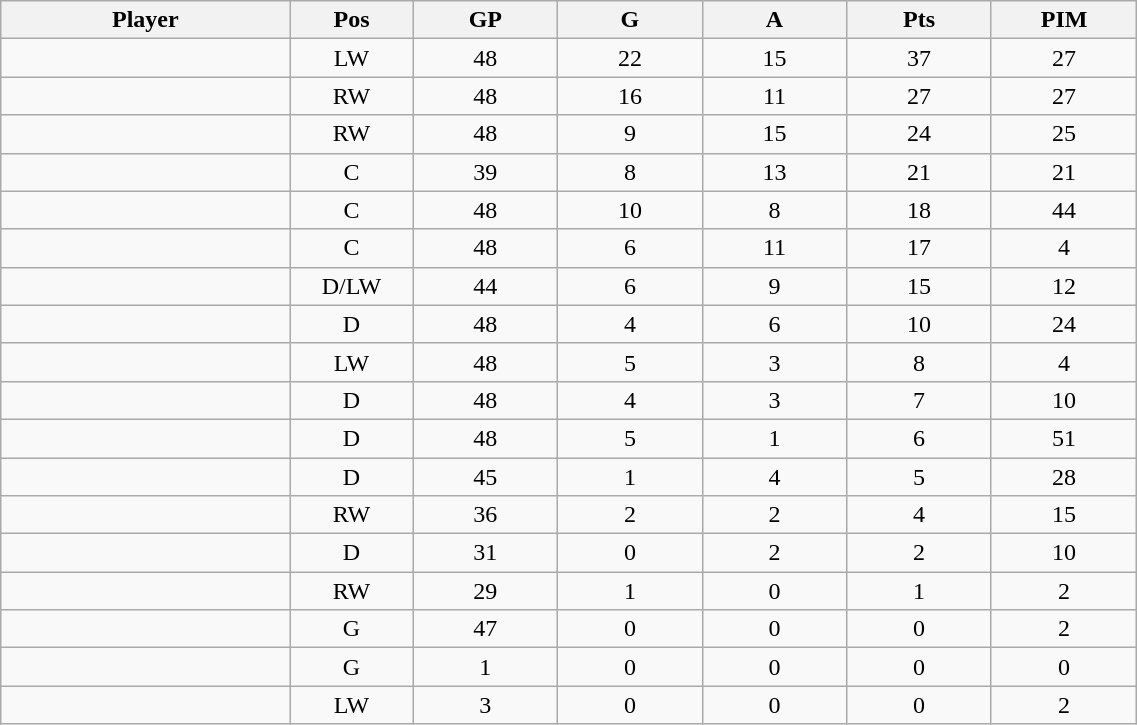<table class="wikitable sortable" width="60%">
<tr ALIGN="center">
<th bgcolor="#DDDDFF" width="10%">Player</th>
<th bgcolor="#DDDDFF" width="3%" title="Position">Pos</th>
<th bgcolor="#DDDDFF" width="5%" title="Games played">GP</th>
<th bgcolor="#DDDDFF" width="5%" title="Goals">G</th>
<th bgcolor="#DDDDFF" width="5%" title="Assists">A</th>
<th bgcolor="#DDDDFF" width="5%" title="Points">Pts</th>
<th bgcolor="#DDDDFF" width="5%" title="Penalties in Minutes">PIM</th>
</tr>
<tr align="center">
<td align="right"></td>
<td>LW</td>
<td>48</td>
<td>22</td>
<td>15</td>
<td>37</td>
<td>27</td>
</tr>
<tr align="center">
<td align="right"></td>
<td>RW</td>
<td>48</td>
<td>16</td>
<td>11</td>
<td>27</td>
<td>27</td>
</tr>
<tr align="center">
<td align="right"></td>
<td>RW</td>
<td>48</td>
<td>9</td>
<td>15</td>
<td>24</td>
<td>25</td>
</tr>
<tr align="center">
<td align="right"></td>
<td>C</td>
<td>39</td>
<td>8</td>
<td>13</td>
<td>21</td>
<td>21</td>
</tr>
<tr align="center">
<td align="right"></td>
<td>C</td>
<td>48</td>
<td>10</td>
<td>8</td>
<td>18</td>
<td>44</td>
</tr>
<tr align="center">
<td align="right"></td>
<td>C</td>
<td>48</td>
<td>6</td>
<td>11</td>
<td>17</td>
<td>4</td>
</tr>
<tr align="center">
<td align="right"></td>
<td>D/LW</td>
<td>44</td>
<td>6</td>
<td>9</td>
<td>15</td>
<td>12</td>
</tr>
<tr align="center">
<td align="right"></td>
<td>D</td>
<td>48</td>
<td>4</td>
<td>6</td>
<td>10</td>
<td>24</td>
</tr>
<tr align="center">
<td align="right"></td>
<td>LW</td>
<td>48</td>
<td>5</td>
<td>3</td>
<td>8</td>
<td>4</td>
</tr>
<tr align="center">
<td align="right"></td>
<td>D</td>
<td>48</td>
<td>4</td>
<td>3</td>
<td>7</td>
<td>10</td>
</tr>
<tr align="center">
<td align="right"></td>
<td>D</td>
<td>48</td>
<td>5</td>
<td>1</td>
<td>6</td>
<td>51</td>
</tr>
<tr align="center">
<td align="right"></td>
<td>D</td>
<td>45</td>
<td>1</td>
<td>4</td>
<td>5</td>
<td>28</td>
</tr>
<tr align="center">
<td align="right"></td>
<td>RW</td>
<td>36</td>
<td>2</td>
<td>2</td>
<td>4</td>
<td>15</td>
</tr>
<tr align="center">
<td align="right"></td>
<td>D</td>
<td>31</td>
<td>0</td>
<td>2</td>
<td>2</td>
<td>10</td>
</tr>
<tr align="center">
<td align="right"></td>
<td>RW</td>
<td>29</td>
<td>1</td>
<td>0</td>
<td>1</td>
<td>2</td>
</tr>
<tr align="center">
<td align="right"></td>
<td>G</td>
<td>47</td>
<td>0</td>
<td>0</td>
<td>0</td>
<td>2</td>
</tr>
<tr align="center">
<td align="right"></td>
<td>G</td>
<td>1</td>
<td>0</td>
<td>0</td>
<td>0</td>
<td>0</td>
</tr>
<tr align="center">
<td align="right"></td>
<td>LW</td>
<td>3</td>
<td>0</td>
<td>0</td>
<td>0</td>
<td>2</td>
</tr>
</table>
